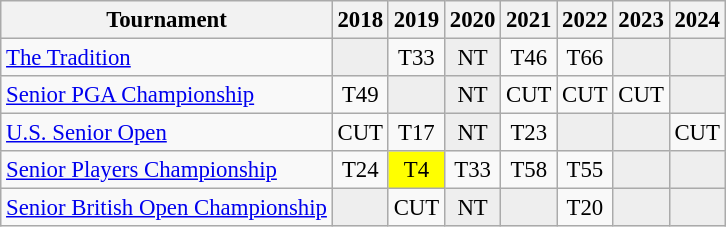<table class="wikitable" style="font-size:95%;text-align:center;">
<tr>
<th>Tournament</th>
<th>2018</th>
<th>2019</th>
<th>2020</th>
<th>2021</th>
<th>2022</th>
<th>2023</th>
<th>2024</th>
</tr>
<tr>
<td align=left><a href='#'>The Tradition</a></td>
<td style="background:#eeeeee;"></td>
<td>T33</td>
<td style="background:#eeeeee;">NT</td>
<td>T46</td>
<td>T66</td>
<td style="background:#eeeeee;"></td>
<td style="background:#eeeeee;"></td>
</tr>
<tr>
<td align=left><a href='#'>Senior PGA Championship</a></td>
<td>T49</td>
<td style="background:#eeeeee;"></td>
<td style="background:#eeeeee;">NT</td>
<td>CUT</td>
<td>CUT</td>
<td>CUT</td>
<td style="background:#eeeeee;"></td>
</tr>
<tr>
<td align=left><a href='#'>U.S. Senior Open</a></td>
<td>CUT</td>
<td>T17</td>
<td style="background:#eeeeee;">NT</td>
<td>T23</td>
<td style="background:#eeeeee;"></td>
<td style="background:#eeeeee;"></td>
<td>CUT</td>
</tr>
<tr>
<td align=left><a href='#'>Senior Players Championship</a></td>
<td>T24</td>
<td style="background:yellow;">T4</td>
<td>T33</td>
<td>T58</td>
<td>T55</td>
<td style="background:#eeeeee;"></td>
<td style="background:#eeeeee;"></td>
</tr>
<tr>
<td align=left><a href='#'>Senior British Open Championship</a></td>
<td style="background:#eeeeee;"></td>
<td>CUT</td>
<td style="background:#eeeeee;">NT</td>
<td style="background:#eeeeee;"></td>
<td>T20</td>
<td style="background:#eeeeee;"></td>
<td style="background:#eeeeee;"></td>
</tr>
</table>
